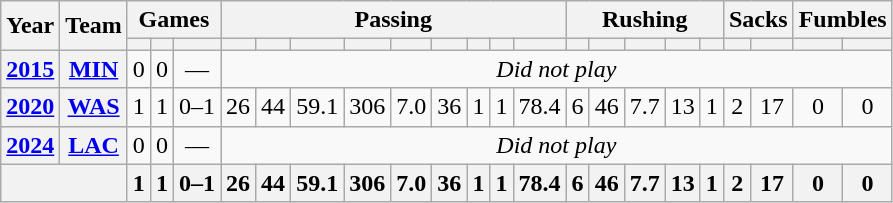<table class="wikitable" style="text-align:center;">
<tr>
<th rowspan="2">Year</th>
<th rowspan="2">Team</th>
<th colspan="3">Games</th>
<th colspan="9">Passing</th>
<th colspan="5">Rushing</th>
<th colspan="2">Sacks</th>
<th colspan="2">Fumbles</th>
</tr>
<tr>
<th></th>
<th></th>
<th></th>
<th></th>
<th></th>
<th></th>
<th></th>
<th></th>
<th></th>
<th></th>
<th></th>
<th></th>
<th></th>
<th></th>
<th></th>
<th></th>
<th></th>
<th></th>
<th></th>
<th></th>
<th></th>
</tr>
<tr>
<th><a href='#'>2015</a></th>
<th><a href='#'>MIN</a></th>
<td>0</td>
<td>0</td>
<td>—</td>
<td colspan="18"><em>Did not play</em></td>
</tr>
<tr>
<th><a href='#'>2020</a></th>
<th><a href='#'>WAS</a></th>
<td>1</td>
<td>1</td>
<td>0–1</td>
<td>26</td>
<td>44</td>
<td>59.1</td>
<td>306</td>
<td>7.0</td>
<td>36</td>
<td>1</td>
<td>1</td>
<td>78.4</td>
<td>6</td>
<td>46</td>
<td>7.7</td>
<td>13</td>
<td>1</td>
<td>2</td>
<td>17</td>
<td>0</td>
<td>0</td>
</tr>
<tr>
<th><a href='#'>2024</a></th>
<th><a href='#'>LAC</a></th>
<td>0</td>
<td>0</td>
<td>—</td>
<td colspan="18"><em>Did not play</em></td>
</tr>
<tr>
<th colspan="2"></th>
<th>1</th>
<th>1</th>
<th>0–1</th>
<th>26</th>
<th>44</th>
<th>59.1</th>
<th>306</th>
<th>7.0</th>
<th>36</th>
<th>1</th>
<th>1</th>
<th>78.4</th>
<th>6</th>
<th>46</th>
<th>7.7</th>
<th>13</th>
<th>1</th>
<th>2</th>
<th>17</th>
<th>0</th>
<th>0</th>
</tr>
</table>
